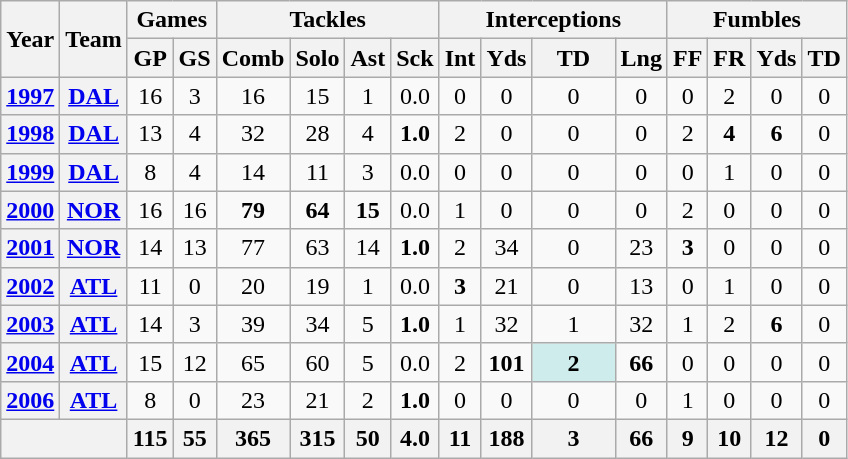<table class="wikitable" style="text-align:center">
<tr>
<th rowspan="2">Year</th>
<th rowspan="2">Team</th>
<th colspan="2">Games</th>
<th colspan="4">Tackles</th>
<th colspan="4">Interceptions</th>
<th colspan="4">Fumbles</th>
</tr>
<tr>
<th>GP</th>
<th>GS</th>
<th>Comb</th>
<th>Solo</th>
<th>Ast</th>
<th>Sck</th>
<th>Int</th>
<th>Yds</th>
<th>TD</th>
<th>Lng</th>
<th>FF</th>
<th>FR</th>
<th>Yds</th>
<th>TD</th>
</tr>
<tr>
<th><a href='#'>1997</a></th>
<th><a href='#'>DAL</a></th>
<td>16</td>
<td>3</td>
<td>16</td>
<td>15</td>
<td>1</td>
<td>0.0</td>
<td>0</td>
<td>0</td>
<td>0</td>
<td>0</td>
<td>0</td>
<td>2</td>
<td>0</td>
<td>0</td>
</tr>
<tr>
<th><a href='#'>1998</a></th>
<th><a href='#'>DAL</a></th>
<td>13</td>
<td>4</td>
<td>32</td>
<td>28</td>
<td>4</td>
<td><strong>1.0</strong></td>
<td>2</td>
<td>0</td>
<td>0</td>
<td>0</td>
<td>2</td>
<td><strong>4</strong></td>
<td><strong>6</strong></td>
<td>0</td>
</tr>
<tr>
<th><a href='#'>1999</a></th>
<th><a href='#'>DAL</a></th>
<td>8</td>
<td>4</td>
<td>14</td>
<td>11</td>
<td>3</td>
<td>0.0</td>
<td>0</td>
<td>0</td>
<td>0</td>
<td>0</td>
<td>0</td>
<td>1</td>
<td>0</td>
<td>0</td>
</tr>
<tr>
<th><a href='#'>2000</a></th>
<th><a href='#'>NOR</a></th>
<td>16</td>
<td>16</td>
<td><strong>79</strong></td>
<td><strong>64</strong></td>
<td><strong>15</strong></td>
<td>0.0</td>
<td>1</td>
<td>0</td>
<td>0</td>
<td>0</td>
<td>2</td>
<td>0</td>
<td>0</td>
<td>0</td>
</tr>
<tr>
<th><a href='#'>2001</a></th>
<th><a href='#'>NOR</a></th>
<td>14</td>
<td>13</td>
<td>77</td>
<td>63</td>
<td>14</td>
<td><strong>1.0</strong></td>
<td>2</td>
<td>34</td>
<td>0</td>
<td>23</td>
<td><strong>3</strong></td>
<td>0</td>
<td>0</td>
<td>0</td>
</tr>
<tr>
<th><a href='#'>2002</a></th>
<th><a href='#'>ATL</a></th>
<td>11</td>
<td>0</td>
<td>20</td>
<td>19</td>
<td>1</td>
<td>0.0</td>
<td><strong>3</strong></td>
<td>21</td>
<td>0</td>
<td>13</td>
<td>0</td>
<td>1</td>
<td>0</td>
<td>0</td>
</tr>
<tr>
<th><a href='#'>2003</a></th>
<th><a href='#'>ATL</a></th>
<td>14</td>
<td>3</td>
<td>39</td>
<td>34</td>
<td>5</td>
<td><strong>1.0</strong></td>
<td>1</td>
<td>32</td>
<td>1</td>
<td>32</td>
<td>1</td>
<td>2</td>
<td><strong>6</strong></td>
<td>0</td>
</tr>
<tr>
<th><a href='#'>2004</a></th>
<th><a href='#'>ATL</a></th>
<td>15</td>
<td>12</td>
<td>65</td>
<td>60</td>
<td>5</td>
<td>0.0</td>
<td>2</td>
<td><strong>101</strong></td>
<td style="background:#cfecec; width:3em;"><strong>2</strong></td>
<td><strong>66</strong></td>
<td>0</td>
<td>0</td>
<td>0</td>
<td>0</td>
</tr>
<tr>
<th><a href='#'>2006</a></th>
<th><a href='#'>ATL</a></th>
<td>8</td>
<td>0</td>
<td>23</td>
<td>21</td>
<td>2</td>
<td><strong>1.0</strong></td>
<td>0</td>
<td>0</td>
<td>0</td>
<td>0</td>
<td>1</td>
<td>0</td>
<td>0</td>
<td>0</td>
</tr>
<tr>
<th colspan="2"></th>
<th>115</th>
<th>55</th>
<th>365</th>
<th>315</th>
<th>50</th>
<th>4.0</th>
<th>11</th>
<th>188</th>
<th>3</th>
<th>66</th>
<th>9</th>
<th>10</th>
<th>12</th>
<th>0</th>
</tr>
</table>
